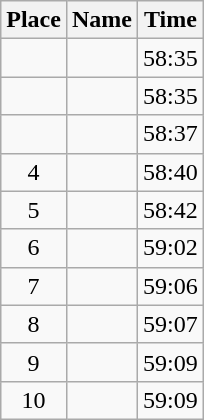<table class="wikitable">
<tr>
<th>Place</th>
<th>Name</th>
<th>Time</th>
</tr>
<tr>
<td align="center"></td>
<td></td>
<td>58:35</td>
</tr>
<tr>
<td align="center"></td>
<td></td>
<td>58:35</td>
</tr>
<tr>
<td align="center"></td>
<td></td>
<td>58:37</td>
</tr>
<tr>
<td align="center">4</td>
<td></td>
<td>58:40</td>
</tr>
<tr>
<td align="center">5</td>
<td></td>
<td>58:42</td>
</tr>
<tr>
<td align="center">6</td>
<td></td>
<td>59:02</td>
</tr>
<tr>
<td align="center">7</td>
<td></td>
<td>59:06</td>
</tr>
<tr>
<td align="center">8</td>
<td></td>
<td>59:07</td>
</tr>
<tr>
<td align="center">9</td>
<td></td>
<td>59:09</td>
</tr>
<tr>
<td align="center">10</td>
<td></td>
<td>59:09</td>
</tr>
</table>
